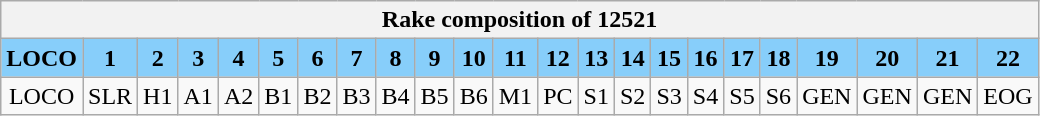<table class="wikitable plainrowheaders unsortable" style="text-align:center">
<tr>
<th colspan="23">Rake composition of 12521</th>
</tr>
<tr>
<th rowspan="1" scope="col" style="background:lightskyblue;">LOCO</th>
<th rowspan="1" scope="col" style="background:lightskyblue;">1</th>
<th rowspan="1" scope="col" style="background:lightskyblue;">2</th>
<th rowspan="1" scope="col" style="background:lightskyblue;">3</th>
<th rowspan="1" scope="col" style="background:lightskyblue;">4</th>
<th rowspan="1" scope="col" style="background:lightskyblue;">5</th>
<th rowspan="1" scope="col" style="background:lightskyblue;">6</th>
<th rowspan="1" scope="col" style="background:lightskyblue;">7</th>
<th rowspan="1" scope="col" style="background:lightskyblue;">8</th>
<th rowspan="1" scope="col" style="background:lightskyblue;">9</th>
<th rowspan="1" scope="col" style="background:lightskyblue;">10</th>
<th rowspan="1" scope="col" style="background:lightskyblue;">11</th>
<th rowspan="1" scope="col" style="background:lightskyblue;">12</th>
<th rowspan="1" scope="col" style="background:lightskyblue;">13</th>
<th rowspan="1" scope="col" style="background:lightskyblue;">14</th>
<th rowspan="1" scope="col" style="background:lightskyblue;">15</th>
<th rowspan="1" scope="col" style="background:lightskyblue;">16</th>
<th rowspan="1" scope="col" style="background:lightskyblue;">17</th>
<th rowspan="1" scope="col" style="background:lightskyblue;">18</th>
<th rowspan="1" scope="col" style="background:lightskyblue;">19</th>
<th rowspan="1" scope="col" style="background:lightskyblue;">20</th>
<th rowspan="1" scope="col" style="background:lightskyblue;">21</th>
<th rowspan="1" scope="col" style="background:lightskyblue;">22</th>
</tr>
<tr>
<td>LOCO</td>
<td>SLR</td>
<td>H1</td>
<td>A1</td>
<td>A2</td>
<td>B1</td>
<td>B2</td>
<td>B3</td>
<td>B4</td>
<td>B5</td>
<td>B6</td>
<td>M1</td>
<td>PC</td>
<td>S1</td>
<td>S2</td>
<td>S3</td>
<td>S4</td>
<td>S5</td>
<td>S6</td>
<td>GEN</td>
<td>GEN</td>
<td>GEN</td>
<td>EOG</td>
</tr>
</table>
